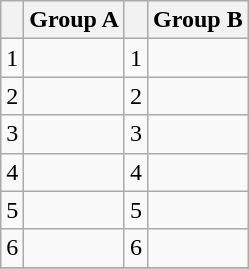<table class="wikitable">
<tr>
<th></th>
<th>Group A</th>
<th></th>
<th>Group B</th>
</tr>
<tr>
<td>1</td>
<td></td>
<td>1</td>
<td></td>
</tr>
<tr>
<td>2</td>
<td></td>
<td>2</td>
<td></td>
</tr>
<tr>
<td>3</td>
<td></td>
<td>3</td>
<td></td>
</tr>
<tr>
<td>4</td>
<td></td>
<td>4</td>
<td></td>
</tr>
<tr>
<td>5</td>
<td></td>
<td>5</td>
<td></td>
</tr>
<tr>
<td>6</td>
<td></td>
<td>6</td>
<td></td>
</tr>
<tr>
</tr>
</table>
